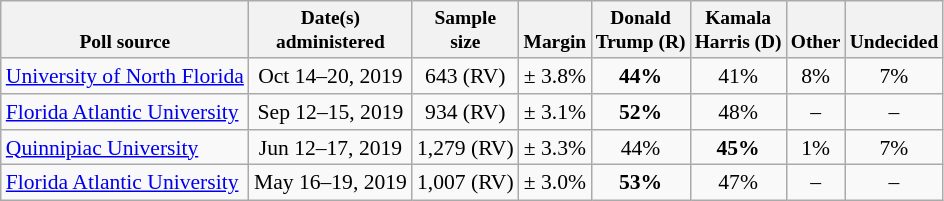<table class="wikitable" style="font-size:90%;text-align:center;">
<tr valign=bottom style="font-size:90%;">
<th>Poll source</th>
<th>Date(s)<br>administered</th>
<th>Sample<br>size</th>
<th>Margin<br></th>
<th>Donald<br>Trump (R)</th>
<th>Kamala<br>Harris (D)</th>
<th>Other</th>
<th>Undecided</th>
</tr>
<tr>
<td style="text-align:left;"><a href='#'>University of North Florida</a></td>
<td>Oct 14–20, 2019</td>
<td>643 (RV)</td>
<td>± 3.8%</td>
<td><strong>44%</strong></td>
<td>41%</td>
<td>8%</td>
<td>7%</td>
</tr>
<tr>
<td style="text-align:left;"><a href='#'>Florida Atlantic University</a></td>
<td>Sep 12–15, 2019</td>
<td>934 (RV)</td>
<td>± 3.1%</td>
<td><strong>52%</strong></td>
<td>48%</td>
<td>–</td>
<td>–</td>
</tr>
<tr>
<td style="text-align:left;"><a href='#'>Quinnipiac University</a></td>
<td>Jun 12–17, 2019</td>
<td>1,279 (RV)</td>
<td>± 3.3%</td>
<td>44%</td>
<td><strong>45%</strong></td>
<td>1%</td>
<td>7%</td>
</tr>
<tr>
<td style="text-align:left;"><a href='#'>Florida Atlantic University</a></td>
<td>May 16–19, 2019</td>
<td>1,007 (RV)</td>
<td>± 3.0%</td>
<td><strong>53%</strong></td>
<td>47%</td>
<td>–</td>
<td>–</td>
</tr>
</table>
